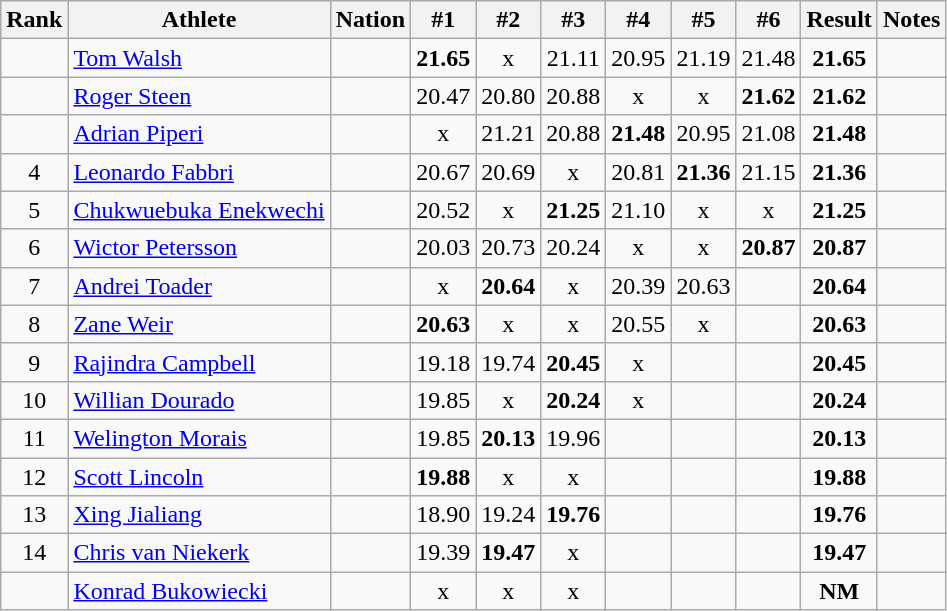<table class="wikitable sortable" style="text-align:center">
<tr>
<th scope="col">Rank</th>
<th scope="col">Athlete</th>
<th scope="col">Nation</th>
<th scope="col">#1</th>
<th scope="col">#2</th>
<th scope="col">#3</th>
<th scope="col">#4</th>
<th scope="col">#5</th>
<th scope="col">#6</th>
<th scope="col">Result</th>
<th scope="col">Notes</th>
</tr>
<tr>
<td></td>
<td style="text-align:left"><a href='#'>Tom Walsh</a></td>
<td style="text-align:left"></td>
<td><strong>21.65</strong></td>
<td>x</td>
<td>21.11</td>
<td>20.95</td>
<td>21.19</td>
<td>21.48</td>
<td><strong>21.65</strong></td>
<td></td>
</tr>
<tr>
<td></td>
<td style="text-align:left"><a href='#'>Roger Steen</a></td>
<td style="text-align:left"></td>
<td>20.47</td>
<td>20.80</td>
<td>20.88</td>
<td>x</td>
<td>x</td>
<td><strong>21.62</strong></td>
<td><strong>21.62</strong></td>
<td></td>
</tr>
<tr>
<td></td>
<td style="text-align:left"><a href='#'>Adrian Piperi</a></td>
<td style="text-align:left"></td>
<td>x</td>
<td>21.21</td>
<td>20.88</td>
<td><strong>21.48</strong></td>
<td>20.95</td>
<td>21.08</td>
<td><strong>21.48</strong></td>
<td></td>
</tr>
<tr>
<td>4</td>
<td style="text-align:left"><a href='#'>Leonardo Fabbri</a></td>
<td style="text-align:left"></td>
<td>20.67</td>
<td>20.69</td>
<td>x</td>
<td>20.81</td>
<td><strong>21.36</strong></td>
<td>21.15</td>
<td><strong>21.36</strong></td>
<td></td>
</tr>
<tr>
<td>5</td>
<td style="text-align:left"><a href='#'>Chukwuebuka Enekwechi</a></td>
<td style="text-align:left"></td>
<td>20.52</td>
<td>x</td>
<td><strong>21.25</strong></td>
<td>21.10</td>
<td>x</td>
<td>x</td>
<td><strong>21.25</strong></td>
<td></td>
</tr>
<tr>
<td>6</td>
<td style="text-align:left"><a href='#'>Wictor Petersson</a></td>
<td style="text-align:left"></td>
<td>20.03</td>
<td>20.73</td>
<td>20.24</td>
<td>x</td>
<td>x</td>
<td><strong>20.87</strong></td>
<td><strong>20.87</strong></td>
<td></td>
</tr>
<tr>
<td>7</td>
<td style="text-align:left"><a href='#'>Andrei Toader</a></td>
<td style="text-align:left"></td>
<td>x</td>
<td><strong>20.64</strong></td>
<td>x</td>
<td>20.39</td>
<td>20.63</td>
<td></td>
<td><strong>20.64</strong></td>
<td></td>
</tr>
<tr>
<td>8</td>
<td style="text-align:left"><a href='#'>Zane Weir</a></td>
<td style="text-align:left"></td>
<td><strong>20.63</strong></td>
<td>x</td>
<td>x</td>
<td>20.55</td>
<td>x</td>
<td></td>
<td><strong>20.63</strong></td>
<td></td>
</tr>
<tr>
<td>9</td>
<td style="text-align:left"><a href='#'>Rajindra Campbell</a></td>
<td style="text-align:left"></td>
<td>19.18</td>
<td>19.74</td>
<td><strong>20.45</strong></td>
<td>x</td>
<td></td>
<td></td>
<td><strong>20.45</strong></td>
<td></td>
</tr>
<tr>
<td>10</td>
<td style="text-align:left"><a href='#'>Willian Dourado</a></td>
<td style="text-align:left"></td>
<td>19.85</td>
<td>x</td>
<td><strong>20.24</strong></td>
<td>x</td>
<td></td>
<td></td>
<td><strong>20.24</strong></td>
<td></td>
</tr>
<tr>
<td>11</td>
<td style="text-align:left"><a href='#'>Welington Morais</a></td>
<td style="text-align:left"></td>
<td>19.85</td>
<td><strong>20.13</strong></td>
<td>19.96</td>
<td></td>
<td></td>
<td></td>
<td><strong>20.13</strong></td>
<td></td>
</tr>
<tr>
<td>12</td>
<td style="text-align:left"><a href='#'>Scott Lincoln</a></td>
<td style="text-align:left"></td>
<td><strong>19.88</strong></td>
<td>x</td>
<td>x</td>
<td></td>
<td></td>
<td></td>
<td><strong>19.88</strong></td>
<td></td>
</tr>
<tr>
<td>13</td>
<td style="text-align:left"><a href='#'>Xing Jialiang</a></td>
<td style="text-align:left"></td>
<td>18.90</td>
<td>19.24</td>
<td><strong>19.76</strong></td>
<td></td>
<td></td>
<td></td>
<td><strong>19.76</strong></td>
<td></td>
</tr>
<tr>
<td>14</td>
<td style="text-align:left"><a href='#'>Chris van Niekerk</a></td>
<td style="text-align:left"></td>
<td>19.39</td>
<td><strong>19.47</strong></td>
<td>x</td>
<td></td>
<td></td>
<td></td>
<td><strong>19.47</strong></td>
<td></td>
</tr>
<tr>
<td></td>
<td style="text-align:left"><a href='#'>Konrad Bukowiecki</a></td>
<td style="text-align:left"></td>
<td>x</td>
<td>x</td>
<td>x</td>
<td></td>
<td></td>
<td></td>
<td><strong>NM</strong></td>
<td></td>
</tr>
</table>
